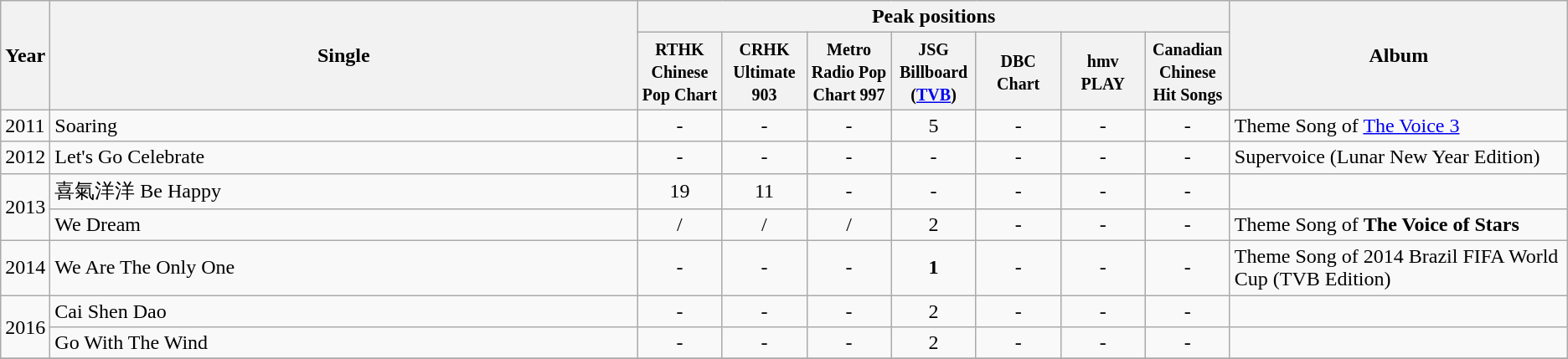<table class="wikitable">
<tr>
<th rowspan="2">Year</th>
<th rowspan="2" style="width:460px;">Single</th>
<th colspan="7">Peak positions</th>
<th scope="col" rowspan="2">Album</th>
</tr>
<tr>
<th style="width:60px;"><small>RTHK Chinese Pop Chart</small></th>
<th style="width:60px;"><small>CRHK Ultimate 903</small></th>
<th style="width:60px;"><small>Metro Radio Pop Chart 997</small></th>
<th style="width:60px;"><small>JSG Billboard (<a href='#'>TVB</a>)</small></th>
<th style="width:60px;"><small>DBC Chart</small></th>
<th style="width:60px;"><small>hmv PLAY</small></th>
<th style="width:60px;"><small>Canadian Chinese Hit Songs</small></th>
</tr>
<tr>
<td>2011</td>
<td>Soaring</td>
<td style="text-align:center;">-</td>
<td style="text-align:center;">-</td>
<td style="text-align:center;">-</td>
<td style="text-align:center;">5</td>
<td style="text-align:center;">-</td>
<td style="text-align:center;">-</td>
<td style="text-align:center;">-</td>
<td>Theme Song of <a href='#'>The Voice 3</a></td>
</tr>
<tr>
<td>2012</td>
<td>Let's Go Celebrate</td>
<td style="text-align:center;">-</td>
<td style="text-align:center;">-</td>
<td style="text-align:center;">-</td>
<td style="text-align:center;">-</td>
<td style="text-align:center;">-</td>
<td style="text-align:center;">-</td>
<td style="text-align:center;">-</td>
<td>Supervoice (Lunar New Year Edition)</td>
</tr>
<tr>
<td rowspan="2">2013</td>
<td>喜氣洋洋 Be Happy</td>
<td style="text-align:center;">19</td>
<td style="text-align:center;">11</td>
<td style="text-align:center;">-</td>
<td style="text-align:center;">-</td>
<td style="text-align:center;">-</td>
<td style="text-align:center;">-</td>
<td style="text-align:center;">-</td>
<td></td>
</tr>
<tr>
<td>We Dream</td>
<td style="text-align:center;">/</td>
<td style="text-align:center;">/</td>
<td style="text-align:center;">/</td>
<td style="text-align:center;">2</td>
<td style="text-align:center;">-</td>
<td style="text-align:center;">-</td>
<td style="text-align:center;">-</td>
<td>Theme Song of <strong>The Voice of Stars</strong></td>
</tr>
<tr>
<td>2014</td>
<td>We Are The Only One</td>
<td style="text-align:center;">-</td>
<td style="text-align:center;">-</td>
<td style="text-align:center;">-</td>
<td style="text-align:center;"><strong>1</strong></td>
<td style="text-align:center;">-</td>
<td style="text-align:center;">-</td>
<td style="text-align:center;">-</td>
<td>Theme Song of 2014 Brazil FIFA World Cup (TVB Edition)</td>
</tr>
<tr>
<td rowspan="2">2016</td>
<td>Cai Shen Dao</td>
<td style="text-align:center;">-</td>
<td style="text-align:center;">-</td>
<td style="text-align:center;">-</td>
<td style="text-align:center;">2</td>
<td style="text-align:center;">-</td>
<td style="text-align:center;">-</td>
<td style="text-align:center;">-</td>
<td></td>
</tr>
<tr>
<td>Go With The Wind</td>
<td style="text-align:center;">-</td>
<td style="text-align:center;">-</td>
<td style="text-align:center;">-</td>
<td style="text-align:center;">2</td>
<td style="text-align:center;">-</td>
<td style="text-align:center;">-</td>
<td style="text-align:center;">-</td>
<td></td>
</tr>
<tr>
</tr>
</table>
